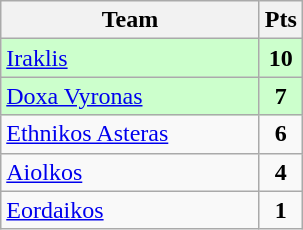<table class="wikitable" style="text-align: center;">
<tr>
<th width=165>Team</th>
<th width=20>Pts</th>
</tr>
<tr bgcolor="#ccffcc">
<td align=left><a href='#'>Iraklis</a></td>
<td><strong>10</strong></td>
</tr>
<tr bgcolor="#ccffcc">
<td align=left><a href='#'>Doxa Vyronas</a></td>
<td><strong>7</strong></td>
</tr>
<tr>
<td align=left><a href='#'>Ethnikos Asteras</a></td>
<td><strong>6</strong></td>
</tr>
<tr>
<td align=left><a href='#'>Aiolkos</a></td>
<td><strong>4</strong></td>
</tr>
<tr>
<td align=left><a href='#'>Eordaikos</a></td>
<td><strong>1</strong></td>
</tr>
</table>
